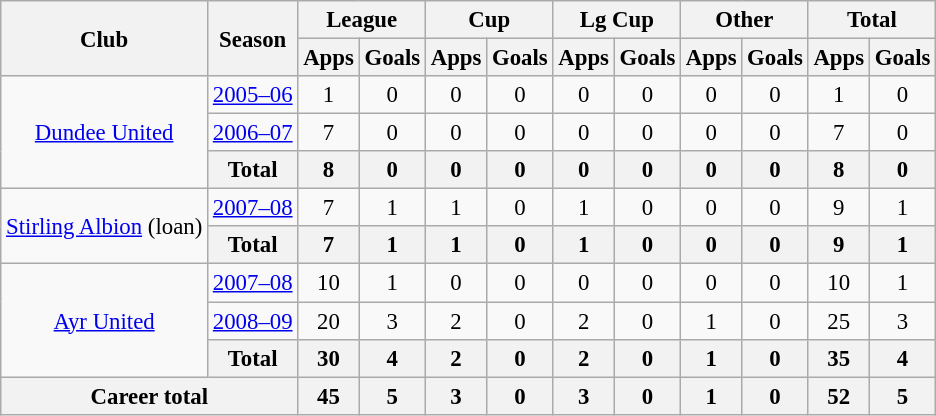<table class="wikitable" style="font-size:95%; text-align:center">
<tr>
<th rowspan="2">Club</th>
<th rowspan="2">Season</th>
<th colspan="2">League</th>
<th colspan="2">Cup</th>
<th colspan="2">Lg Cup</th>
<th colspan="2">Other</th>
<th colspan="2">Total</th>
</tr>
<tr>
<th>Apps</th>
<th>Goals</th>
<th>Apps</th>
<th>Goals</th>
<th>Apps</th>
<th>Goals</th>
<th>Apps</th>
<th>Goals</th>
<th>Apps</th>
<th>Goals</th>
</tr>
<tr>
<td rowspan="3"><a href='#'>Dundee United</a></td>
<td><a href='#'>2005–06</a></td>
<td>1</td>
<td>0</td>
<td>0</td>
<td>0</td>
<td>0</td>
<td>0</td>
<td>0</td>
<td>0</td>
<td>1</td>
<td>0</td>
</tr>
<tr>
<td><a href='#'>2006–07</a></td>
<td>7</td>
<td>0</td>
<td>0</td>
<td>0</td>
<td>0</td>
<td>0</td>
<td>0</td>
<td>0</td>
<td>7</td>
<td>0</td>
</tr>
<tr>
<th>Total</th>
<th>8</th>
<th>0</th>
<th>0</th>
<th>0</th>
<th>0</th>
<th>0</th>
<th>0</th>
<th>0</th>
<th>8</th>
<th>0</th>
</tr>
<tr>
<td rowspan="2"><a href='#'>Stirling Albion</a> (loan)</td>
<td><a href='#'>2007–08</a></td>
<td>7</td>
<td>1</td>
<td>1</td>
<td>0</td>
<td>1</td>
<td>0</td>
<td>0</td>
<td>0</td>
<td>9</td>
<td>1</td>
</tr>
<tr>
<th>Total</th>
<th>7</th>
<th>1</th>
<th>1</th>
<th>0</th>
<th>1</th>
<th>0</th>
<th>0</th>
<th>0</th>
<th>9</th>
<th>1</th>
</tr>
<tr>
<td rowspan="3"><a href='#'>Ayr United</a></td>
<td><a href='#'>2007–08</a></td>
<td>10</td>
<td>1</td>
<td>0</td>
<td>0</td>
<td>0</td>
<td>0</td>
<td>0</td>
<td>0</td>
<td>10</td>
<td>1</td>
</tr>
<tr>
<td><a href='#'>2008–09</a></td>
<td>20</td>
<td>3</td>
<td>2</td>
<td>0</td>
<td>2</td>
<td>0</td>
<td>1</td>
<td>0</td>
<td>25</td>
<td>3</td>
</tr>
<tr>
<th>Total</th>
<th>30</th>
<th>4</th>
<th>2</th>
<th>0</th>
<th>2</th>
<th>0</th>
<th>1</th>
<th>0</th>
<th>35</th>
<th>4</th>
</tr>
<tr>
<th colspan="2">Career total</th>
<th>45</th>
<th>5</th>
<th>3</th>
<th>0</th>
<th>3</th>
<th>0</th>
<th>1</th>
<th>0</th>
<th>52</th>
<th>5</th>
</tr>
</table>
